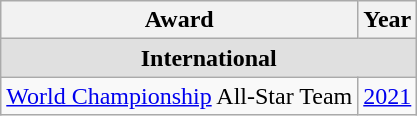<table class="wikitable">
<tr>
<th>Award</th>
<th>Year</th>
</tr>
<tr ALIGN="center" bgcolor="#e0e0e0">
<td colspan="3"><strong>International</strong></td>
</tr>
<tr>
<td><a href='#'>World Championship</a> All-Star Team</td>
<td><a href='#'>2021</a></td>
</tr>
</table>
